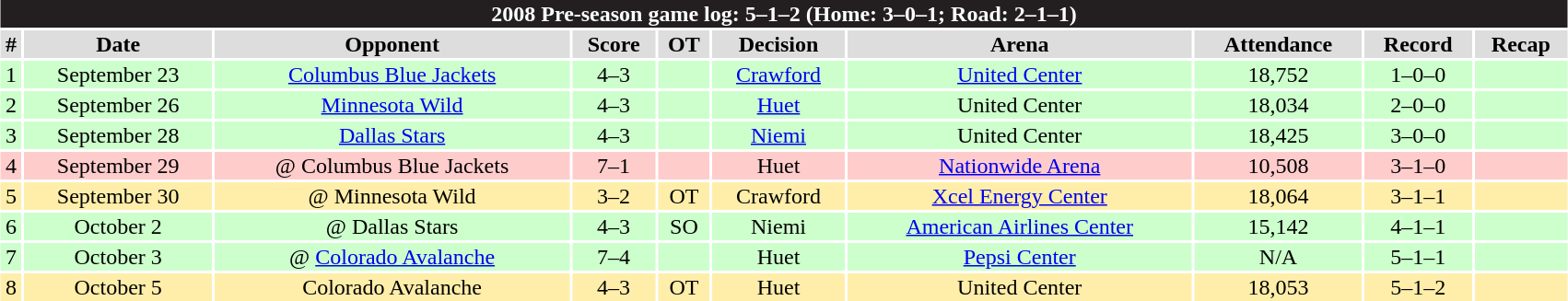<table class="toccolours collapsible collapsed" width=90% style="clear:both; margin:1.5em auto; text-align:center">
<tr>
<th colspan=11 style="background:#231F20; color:white;">2008 Pre-season game log: 5–1–2 (Home: 3–0–1; Road: 2–1–1)</th>
</tr>
<tr align="center" bgcolor="#dddddd">
<td><strong>#</strong></td>
<td><strong>Date</strong></td>
<td><strong>Opponent</strong></td>
<td><strong>Score</strong></td>
<td><strong>OT</strong></td>
<td><strong>Decision</strong></td>
<td><strong>Arena</strong></td>
<td><strong>Attendance</strong></td>
<td><strong>Record</strong></td>
<td><strong>Recap</strong></td>
</tr>
<tr align="center" bgcolor="#ccffcc">
<td>1</td>
<td>September 23</td>
<td><a href='#'>Columbus Blue Jackets</a></td>
<td>4–3</td>
<td></td>
<td><a href='#'>Crawford</a></td>
<td><a href='#'>United Center</a></td>
<td>18,752</td>
<td>1–0–0</td>
<td></td>
</tr>
<tr align="center" bgcolor="#ccffcc">
<td>2</td>
<td>September 26</td>
<td><a href='#'>Minnesota Wild</a></td>
<td>4–3</td>
<td></td>
<td><a href='#'>Huet</a></td>
<td>United Center</td>
<td>18,034</td>
<td>2–0–0</td>
<td></td>
</tr>
<tr align="center" bgcolor="#ccffcc">
<td>3</td>
<td>September 28</td>
<td><a href='#'>Dallas Stars</a></td>
<td>4–3</td>
<td></td>
<td><a href='#'>Niemi</a></td>
<td>United Center</td>
<td>18,425</td>
<td>3–0–0</td>
<td></td>
</tr>
<tr align="center" bgcolor="#ffcccc">
<td>4</td>
<td>September 29</td>
<td>@ Columbus Blue Jackets</td>
<td>7–1</td>
<td></td>
<td>Huet</td>
<td><a href='#'>Nationwide Arena</a></td>
<td>10,508</td>
<td>3–1–0</td>
<td></td>
</tr>
<tr align="center" bgcolor="#ffeeaa">
<td>5</td>
<td>September 30</td>
<td>@ Minnesota Wild</td>
<td>3–2</td>
<td>OT</td>
<td>Crawford</td>
<td><a href='#'>Xcel Energy Center</a></td>
<td>18,064</td>
<td>3–1–1</td>
<td></td>
</tr>
<tr align="center" bgcolor="#ccffcc">
<td>6</td>
<td>October 2</td>
<td>@ Dallas Stars</td>
<td>4–3</td>
<td>SO</td>
<td>Niemi</td>
<td><a href='#'>American Airlines Center</a></td>
<td>15,142</td>
<td>4–1–1</td>
<td></td>
</tr>
<tr align="center" bgcolor="#ccffcc">
<td>7</td>
<td>October 3</td>
<td>@ <a href='#'>Colorado Avalanche</a></td>
<td>7–4</td>
<td></td>
<td>Huet</td>
<td><a href='#'>Pepsi Center</a></td>
<td>N/A</td>
<td>5–1–1</td>
<td></td>
</tr>
<tr align="center" bgcolor="#ffeeaa">
<td>8</td>
<td>October 5</td>
<td>Colorado Avalanche</td>
<td>4–3</td>
<td>OT</td>
<td>Huet</td>
<td>United Center</td>
<td>18,053</td>
<td>5–1–2</td>
<td></td>
</tr>
</table>
